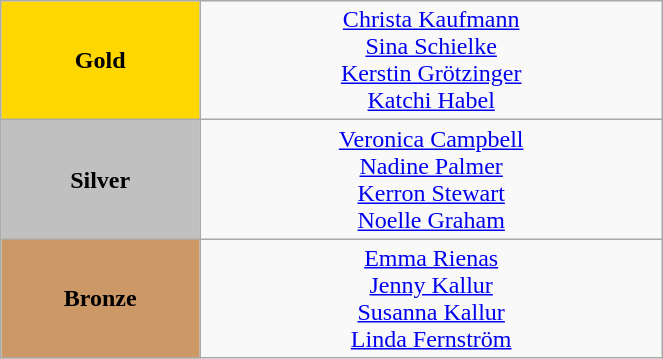<table class="wikitable" style="text-align:center; " width="35%">
<tr>
<td bgcolor="gold"><strong>Gold</strong></td>
<td><a href='#'>Christa Kaufmann</a><br><a href='#'>Sina Schielke</a><br><a href='#'>Kerstin Grötzinger</a><br><a href='#'>Katchi Habel</a><br>  <small><em></em></small></td>
</tr>
<tr>
<td bgcolor="silver"><strong>Silver</strong></td>
<td><a href='#'>Veronica Campbell</a><br><a href='#'>Nadine Palmer</a><br><a href='#'>Kerron Stewart</a><br><a href='#'>Noelle Graham</a><br>  <small><em></em></small></td>
</tr>
<tr>
<td bgcolor="CC9966"><strong>Bronze</strong></td>
<td><a href='#'>Emma Rienas</a><br><a href='#'>Jenny Kallur</a><br><a href='#'>Susanna Kallur</a><br><a href='#'>Linda Fernström</a><br>  <small><em></em></small></td>
</tr>
</table>
